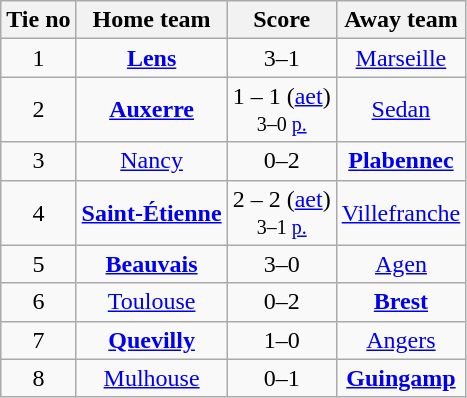<table class="wikitable" style="text-align:center">
<tr>
<th>Tie no</th>
<th>Home team</th>
<th>Score</th>
<th>Away team</th>
</tr>
<tr>
<td>1</td>
<td><strong><a href='#'>Lens</a></strong></td>
<td>3–1</td>
<td><a href='#'>Marseille</a></td>
</tr>
<tr>
<td>2</td>
<td><strong><a href='#'>Auxerre</a></strong></td>
<td>1 – 1 (<a href='#'>aet</a>)<br><small>3–0 <a href='#'>p.</a></small></td>
<td><a href='#'>Sedan</a></td>
</tr>
<tr>
<td>3</td>
<td><a href='#'>Nancy</a></td>
<td>0–2</td>
<td><strong><a href='#'>Plabennec</a></strong></td>
</tr>
<tr>
<td>4</td>
<td><strong><a href='#'>Saint-Étienne</a></strong></td>
<td>2 – 2 (<a href='#'>aet</a>)<br><small>3–1 <a href='#'>p.</a></small></td>
<td><a href='#'>Villefranche</a></td>
</tr>
<tr>
<td>5</td>
<td><strong><a href='#'>Beauvais</a></strong></td>
<td>3–0</td>
<td><a href='#'>Agen</a></td>
</tr>
<tr>
<td>6</td>
<td><a href='#'>Toulouse</a></td>
<td>0–2</td>
<td><strong><a href='#'>Brest</a></strong></td>
</tr>
<tr>
<td>7</td>
<td><strong><a href='#'>Quevilly</a></strong></td>
<td>1–0</td>
<td><a href='#'>Angers</a></td>
</tr>
<tr>
<td>8</td>
<td><a href='#'>Mulhouse</a></td>
<td>0–1</td>
<td><strong><a href='#'>Guingamp</a></strong></td>
</tr>
</table>
